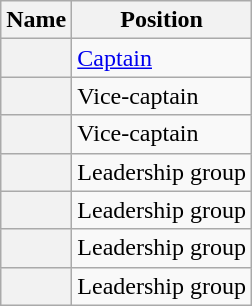<table class="wikitable plainrowheaders sortable">
<tr>
<th scope="col">Name</th>
<th scope="col">Position</th>
</tr>
<tr>
<th scope="row"></th>
<td><a href='#'>Captain</a></td>
</tr>
<tr>
<th scope="row"></th>
<td>Vice-captain</td>
</tr>
<tr>
<th scope="row"></th>
<td>Vice-captain</td>
</tr>
<tr>
<th scope="row"></th>
<td>Leadership group</td>
</tr>
<tr>
<th scope="row"></th>
<td>Leadership group</td>
</tr>
<tr>
<th scope="row"></th>
<td>Leadership group</td>
</tr>
<tr>
<th scope="row"></th>
<td>Leadership group</td>
</tr>
</table>
